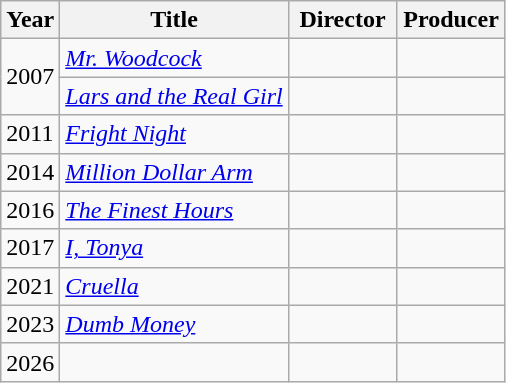<table class="wikitable">
<tr>
<th>Year</th>
<th>Title</th>
<th width=65>Director</th>
<th width=65>Producer</th>
</tr>
<tr>
<td rowspan=2>2007</td>
<td><em><a href='#'>Mr. Woodcock</a></em></td>
<td></td>
<td></td>
</tr>
<tr>
<td><em><a href='#'>Lars and the Real Girl</a></em></td>
<td></td>
<td></td>
</tr>
<tr>
<td>2011</td>
<td><em><a href='#'>Fright Night</a></em></td>
<td></td>
<td></td>
</tr>
<tr>
<td>2014</td>
<td><em><a href='#'>Million Dollar Arm</a></em></td>
<td></td>
<td></td>
</tr>
<tr>
<td>2016</td>
<td><em><a href='#'>The Finest Hours</a></em></td>
<td></td>
<td></td>
</tr>
<tr>
<td>2017</td>
<td><em><a href='#'>I, Tonya</a></em></td>
<td></td>
<td></td>
</tr>
<tr>
<td>2021</td>
<td><em><a href='#'>Cruella</a></em></td>
<td></td>
<td></td>
</tr>
<tr>
<td>2023</td>
<td><em><a href='#'>Dumb Money</a></em></td>
<td></td>
<td></td>
</tr>
<tr>
<td>2026</td>
<td></td>
<td></td>
<td><br></td>
</tr>
</table>
